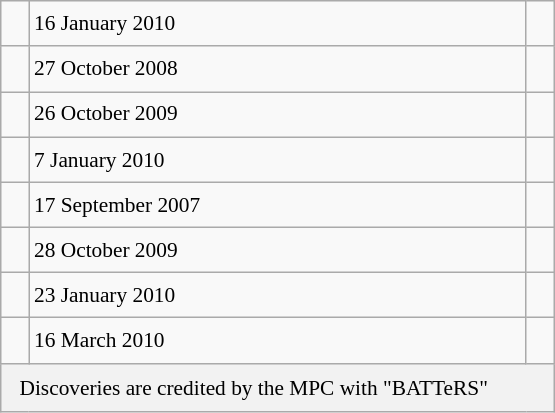<table class="wikitable" style="font-size: 89%; float: left; width: 26em; margin-right: 1em; line-height: 1.65em"!important;>
<tr>
<td></td>
<td>16 January 2010</td>
<td></td>
</tr>
<tr>
<td></td>
<td>27 October 2008</td>
<td></td>
</tr>
<tr>
<td></td>
<td>26 October 2009</td>
<td></td>
</tr>
<tr>
<td></td>
<td>7 January 2010</td>
<td></td>
</tr>
<tr>
<td></td>
<td>17 September 2007</td>
<td></td>
</tr>
<tr>
<td></td>
<td>28 October 2009</td>
<td></td>
</tr>
<tr>
<td></td>
<td>23 January 2010</td>
<td></td>
</tr>
<tr>
<td></td>
<td>16 March 2010</td>
<td></td>
</tr>
<tr>
<th colspan=3 style="font-weight: normal; text-align: left; padding: 4px 12px;">Discoveries are credited by the MPC with "BATTeRS"</th>
</tr>
</table>
